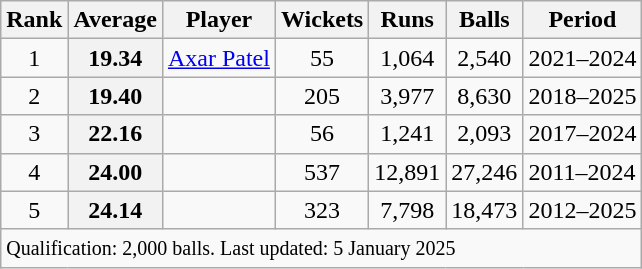<table class="wikitable sortable">
<tr>
<th scope=col>Rank</th>
<th scope=col>Average</th>
<th scope=col>Player</th>
<th scope=col>Wickets</th>
<th scope=col>Runs</th>
<th scope=col>Balls</th>
<th scope=col>Period</th>
</tr>
<tr>
<td align=center>1</td>
<th scope=row style=text-align:center;>19.34</th>
<td><a href='#'>Axar Patel</a></td>
<td align=center>55</td>
<td align=center>1,064</td>
<td align=center>2,540</td>
<td>2021–2024</td>
</tr>
<tr>
<td align=center>2</td>
<th scope=row style=text-align:center;>19.40</th>
<td></td>
<td align=center>205</td>
<td align=center>3,977</td>
<td align=center>8,630</td>
<td>2018–2025</td>
</tr>
<tr>
<td align=center>3</td>
<th scope=row style=text-align:center;>22.16</th>
<td></td>
<td align=center>56</td>
<td align=center>1,241</td>
<td align=center>2,093</td>
<td>2017–2024</td>
</tr>
<tr>
<td align=center>4</td>
<th scope=row style=text-align:center;>24.00</th>
<td></td>
<td align=center>537</td>
<td align=center>12,891</td>
<td align=center>27,246</td>
<td>2011–2024</td>
</tr>
<tr>
<td align=center>5</td>
<th scope=row style=text-align:center;><strong>24.14</strong></th>
<td></td>
<td align=center>323</td>
<td align=center>7,798</td>
<td align=center>18,473</td>
<td>2012–2025</td>
</tr>
<tr class="sortbottom">
<td colspan="7"><small>Qualification: 2,000 balls. Last updated: 5 January 2025</small></td>
</tr>
</table>
